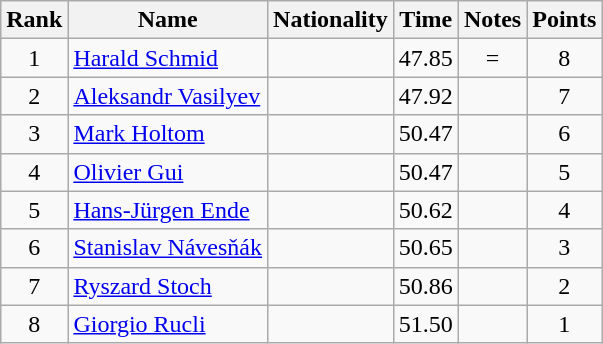<table class="wikitable sortable" style="text-align:center">
<tr>
<th>Rank</th>
<th>Name</th>
<th>Nationality</th>
<th>Time</th>
<th>Notes</th>
<th>Points</th>
</tr>
<tr>
<td>1</td>
<td align=left><a href='#'>Harald Schmid</a></td>
<td align=left></td>
<td>47.85</td>
<td>=</td>
<td>8</td>
</tr>
<tr>
<td>2</td>
<td align=left><a href='#'>Aleksandr Vasilyev</a></td>
<td align=left></td>
<td>47.92</td>
<td></td>
<td>7</td>
</tr>
<tr>
<td>3</td>
<td align=left><a href='#'>Mark Holtom</a></td>
<td align=left></td>
<td>50.47</td>
<td></td>
<td>6</td>
</tr>
<tr>
<td>4</td>
<td align=left><a href='#'>Olivier Gui</a></td>
<td align=left></td>
<td>50.47</td>
<td></td>
<td>5</td>
</tr>
<tr>
<td>5</td>
<td align=left><a href='#'>Hans-Jürgen Ende</a></td>
<td align=left></td>
<td>50.62</td>
<td></td>
<td>4</td>
</tr>
<tr>
<td>6</td>
<td align=left><a href='#'>Stanislav Návesňák</a></td>
<td align=left></td>
<td>50.65</td>
<td></td>
<td>3</td>
</tr>
<tr>
<td>7</td>
<td align=left><a href='#'>Ryszard Stoch</a></td>
<td align=left></td>
<td>50.86</td>
<td></td>
<td>2</td>
</tr>
<tr>
<td>8</td>
<td align=left><a href='#'>Giorgio Rucli</a></td>
<td align=left></td>
<td>51.50</td>
<td></td>
<td>1</td>
</tr>
</table>
